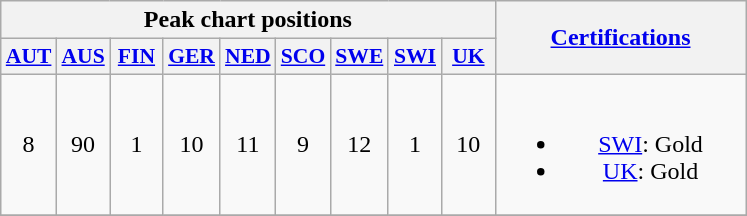<table class="wikitable plainrowheaders" style="text-align:center;">
<tr>
<th scope="col" colspan="9">Peak chart positions</th>
<th rowspan="2" style="width:10em;"><a href='#'>Certifications</a></th>
</tr>
<tr>
<th style="width:2em;font-size:90%;"><a href='#'>AUT</a><br></th>
<th style="width:2em;font-size:90%;"><a href='#'>AUS</a><br></th>
<th style="width:2em;font-size:90%;"><a href='#'>FIN</a><br></th>
<th style="width:2em;font-size:90%;"><a href='#'>GER</a><br></th>
<th style="width:2em;font-size:90%;"><a href='#'>NED</a><br></th>
<th style="width:2em;font-size:90%;"><a href='#'>SCO</a><br></th>
<th style="width:2em;font-size:90%;"><a href='#'>SWE</a><br></th>
<th style="width:2em;font-size:90%;"><a href='#'>SWI</a><br></th>
<th style="width:2em;font-size:90%;"><a href='#'>UK</a><br></th>
</tr>
<tr>
<td>8</td>
<td>90</td>
<td>1</td>
<td>10</td>
<td>11</td>
<td>9</td>
<td>12</td>
<td>1</td>
<td>10</td>
<td><br><ul><li><a href='#'>SWI</a>: Gold</li><li><a href='#'>UK</a>: Gold</li></ul></td>
</tr>
<tr>
</tr>
</table>
